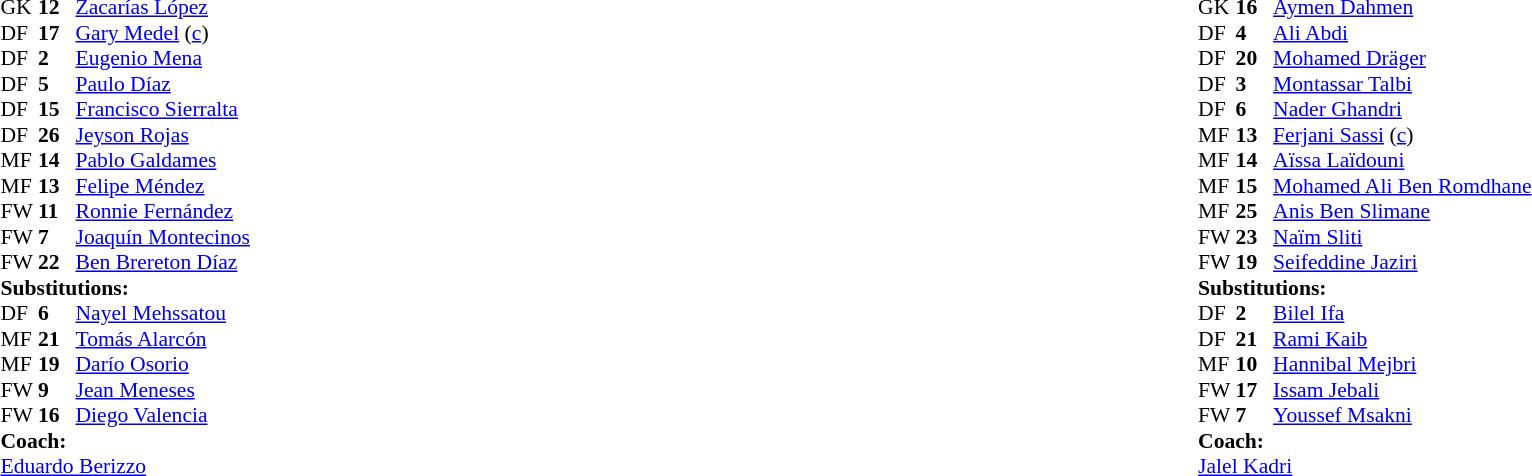<table width="100%">
<tr>
<td valign="top" width="40%"><br><table style="font-size:90%" cellspacing="0" cellpadding="0">
<tr>
<th width="25"></th>
<th width="25"></th>
</tr>
<tr>
<td>GK</td>
<td><strong>12</strong></td>
<td><a href='#'>Zacarías López</a></td>
<td></td>
<td></td>
</tr>
<tr>
<td>DF</td>
<td><strong>17</strong></td>
<td><a href='#'>Gary Medel</a> (<a href='#'>c</a>)</td>
<td></td>
<td></td>
</tr>
<tr>
<td>DF</td>
<td><strong>2</strong></td>
<td><a href='#'>Eugenio Mena</a></td>
<td></td>
<td></td>
</tr>
<tr>
<td>DF</td>
<td><strong>5</strong></td>
<td><a href='#'>Paulo Díaz</a></td>
<td></td>
<td></td>
</tr>
<tr>
<td>DF</td>
<td><strong>15</strong></td>
<td><a href='#'>Francisco Sierralta</a></td>
<td></td>
<td></td>
</tr>
<tr>
<td>DF</td>
<td><strong>26</strong></td>
<td><a href='#'>Jeyson Rojas</a></td>
<td></td>
<td></td>
</tr>
<tr>
<td>MF</td>
<td><strong>14</strong></td>
<td><a href='#'>Pablo Galdames</a></td>
<td></td>
<td></td>
</tr>
<tr>
<td>MF</td>
<td><strong>13</strong></td>
<td><a href='#'>Felipe Méndez</a></td>
<td></td>
<td></td>
</tr>
<tr>
<td>FW</td>
<td><strong>11</strong></td>
<td><a href='#'>Ronnie Fernández</a></td>
<td></td>
<td></td>
</tr>
<tr>
<td>FW</td>
<td><strong>7</strong></td>
<td><a href='#'>Joaquín Montecinos</a></td>
<td></td>
<td></td>
</tr>
<tr>
<td>FW</td>
<td><strong>22</strong></td>
<td><a href='#'>Ben Brereton Díaz</a></td>
<td></td>
<td></td>
</tr>
<tr>
<td colspan="3"><strong>Substitutions:</strong></td>
</tr>
<tr>
<td>DF</td>
<td><strong>6</strong></td>
<td><a href='#'>Nayel Mehssatou</a></td>
<td></td>
<td></td>
</tr>
<tr>
<td>MF</td>
<td><strong>21</strong></td>
<td><a href='#'>Tomás Alarcón</a></td>
<td></td>
<td></td>
</tr>
<tr>
<td>MF</td>
<td><strong>19</strong></td>
<td><a href='#'>Darío Osorio</a></td>
<td></td>
<td></td>
</tr>
<tr>
<td>FW</td>
<td><strong>9</strong></td>
<td><a href='#'>Jean Meneses</a></td>
<td></td>
<td> </td>
</tr>
<tr>
<td>FW</td>
<td><strong>16</strong></td>
<td><a href='#'>Diego Valencia</a></td>
<td></td>
<td></td>
</tr>
<tr>
<td colspan="3"><strong>Coach:</strong></td>
</tr>
<tr>
<td colspan="3"> <a href='#'>Eduardo Berizzo</a></td>
</tr>
</table>
</td>
<td valign="top" width="50%"><br><table style="font-size:90%; margin:auto" cellspacing="0" cellpadding="0">
<tr>
<th width=25></th>
<th width=25></th>
</tr>
<tr>
<td>GK</td>
<td><strong>16</strong></td>
<td><a href='#'>Aymen Dahmen</a></td>
<td></td>
<td></td>
</tr>
<tr>
<td>DF</td>
<td><strong>4</strong></td>
<td><a href='#'>Ali Abdi</a></td>
<td></td>
<td></td>
</tr>
<tr>
<td>DF</td>
<td><strong>20</strong></td>
<td><a href='#'>Mohamed Dräger</a></td>
<td></td>
<td></td>
</tr>
<tr>
<td>DF</td>
<td><strong>3</strong></td>
<td><a href='#'>Montassar Talbi</a></td>
<td></td>
<td></td>
</tr>
<tr>
<td>DF</td>
<td><strong>6</strong></td>
<td><a href='#'>Nader Ghandri</a></td>
<td></td>
<td></td>
</tr>
<tr>
<td>MF</td>
<td><strong>13</strong></td>
<td><a href='#'>Ferjani Sassi</a> (<a href='#'>c</a>)</td>
<td></td>
<td></td>
</tr>
<tr>
<td>MF</td>
<td><strong>14</strong></td>
<td><a href='#'>Aïssa Laïdouni</a></td>
<td></td>
<td></td>
</tr>
<tr>
<td>MF</td>
<td><strong>15</strong></td>
<td><a href='#'>Mohamed Ali Ben Romdhane</a></td>
<td></td>
<td></td>
</tr>
<tr>
<td>MF</td>
<td><strong>25</strong></td>
<td><a href='#'>Anis Ben Slimane</a></td>
<td></td>
<td></td>
</tr>
<tr>
<td>FW</td>
<td><strong>23</strong></td>
<td><a href='#'>Naïm Sliti</a></td>
<td></td>
<td></td>
</tr>
<tr>
<td>FW</td>
<td><strong>19</strong></td>
<td><a href='#'>Seifeddine Jaziri</a></td>
<td></td>
<td></td>
</tr>
<tr>
<td colspan=3><strong>Substitutions:</strong></td>
</tr>
<tr>
<td>DF</td>
<td><strong>2</strong></td>
<td><a href='#'>Bilel Ifa</a></td>
<td></td>
<td></td>
</tr>
<tr>
<td>DF</td>
<td><strong>21</strong></td>
<td><a href='#'>Rami Kaib</a></td>
<td></td>
<td></td>
</tr>
<tr>
<td>MF</td>
<td><strong>10</strong></td>
<td><a href='#'>Hannibal Mejbri</a></td>
<td></td>
<td></td>
</tr>
<tr>
<td>FW</td>
<td><strong>17</strong></td>
<td><a href='#'>Issam Jebali</a></td>
<td></td>
<td></td>
</tr>
<tr>
<td>FW</td>
<td><strong>7</strong></td>
<td><a href='#'>Youssef Msakni</a></td>
<td></td>
<td></td>
</tr>
<tr>
<td colspan=3><strong>Coach:</strong></td>
</tr>
<tr>
<td colspan=3><a href='#'>Jalel Kadri</a></td>
</tr>
</table>
</td>
</tr>
</table>
